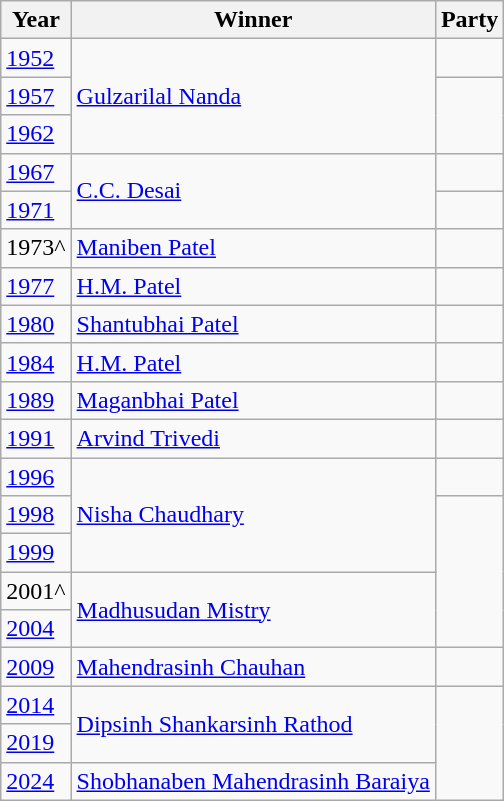<table class="wikitable sortable">
<tr>
<th>Year</th>
<th>Winner</th>
<th colspan=2>Party</th>
</tr>
<tr>
<td><a href='#'>1952</a></td>
<td rowspan="3"><a href='#'>Gulzarilal Nanda</a></td>
<td></td>
</tr>
<tr>
<td><a href='#'>1957</a></td>
</tr>
<tr>
<td><a href='#'>1962</a></td>
</tr>
<tr>
<td><a href='#'>1967</a></td>
<td rowspan="2"><a href='#'>C.C. Desai</a></td>
<td></td>
</tr>
<tr>
<td><a href='#'>1971</a></td>
<td></td>
</tr>
<tr>
<td>1973^</td>
<td><a href='#'>Maniben Patel</a></td>
</tr>
<tr>
<td><a href='#'>1977</a></td>
<td><a href='#'>H.M. Patel</a></td>
<td></td>
</tr>
<tr>
<td><a href='#'>1980</a></td>
<td><a href='#'>Shantubhai Patel</a></td>
<td></td>
</tr>
<tr>
<td><a href='#'>1984</a></td>
<td><a href='#'>H.M. Patel</a></td>
<td></td>
</tr>
<tr>
<td><a href='#'>1989</a></td>
<td><a href='#'>Maganbhai Patel</a></td>
<td></td>
</tr>
<tr>
<td><a href='#'>1991</a></td>
<td><a href='#'>Arvind Trivedi</a></td>
<td></td>
</tr>
<tr>
<td><a href='#'>1996</a></td>
<td rowspan="3"><a href='#'>Nisha Chaudhary</a></td>
<td></td>
</tr>
<tr>
<td><a href='#'>1998</a></td>
</tr>
<tr>
<td><a href='#'>1999</a></td>
</tr>
<tr>
<td>2001^</td>
<td rowspan="2"><a href='#'>Madhusudan Mistry</a></td>
</tr>
<tr>
<td><a href='#'>2004</a></td>
</tr>
<tr>
<td><a href='#'>2009</a></td>
<td><a href='#'>Mahendrasinh Chauhan</a></td>
<td></td>
</tr>
<tr>
<td><a href='#'>2014</a></td>
<td rowspan="2"><a href='#'>Dipsinh Shankarsinh Rathod</a></td>
</tr>
<tr>
<td><a href='#'>2019</a></td>
</tr>
<tr>
<td><a href='#'>2024</a></td>
<td><a href='#'>Shobhanaben Mahendrasinh Baraiya</a></td>
</tr>
</table>
